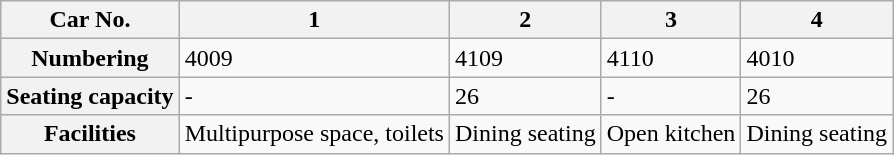<table class="wikitable">
<tr>
<th>Car No.</th>
<th>1</th>
<th>2</th>
<th>3</th>
<th>4</th>
</tr>
<tr>
<th>Numbering</th>
<td>4009</td>
<td>4109</td>
<td>4110</td>
<td>4010</td>
</tr>
<tr>
<th>Seating capacity</th>
<td>-</td>
<td>26</td>
<td>-</td>
<td>26</td>
</tr>
<tr>
<th>Facilities</th>
<td>Multipurpose space, toilets</td>
<td>Dining seating</td>
<td>Open kitchen</td>
<td>Dining seating</td>
</tr>
</table>
